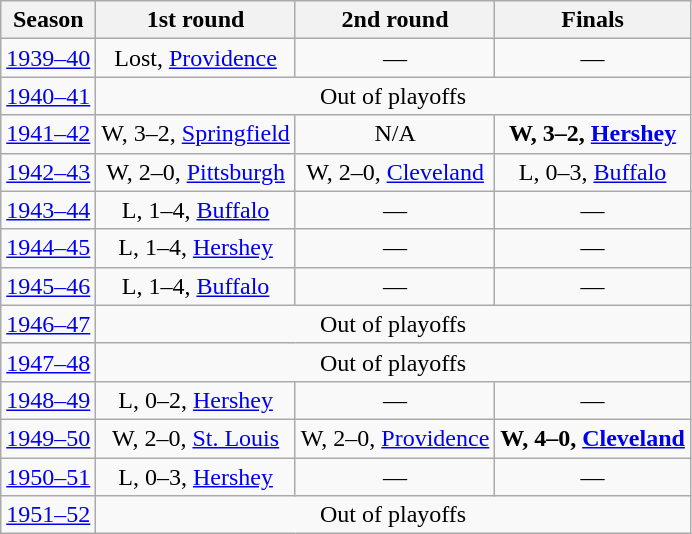<table class="wikitable" style="text-align:center">
<tr>
<th>Season</th>
<th>1st round</th>
<th>2nd round</th>
<th>Finals</th>
</tr>
<tr>
<td><a href='#'>1939–40</a></td>
<td>Lost, <a href='#'>Providence</a></td>
<td>—</td>
<td>—</td>
</tr>
<tr>
<td><a href='#'>1940–41</a></td>
<td colspan="3">Out of playoffs</td>
</tr>
<tr>
<td><a href='#'>1941–42</a></td>
<td>W, 3–2, <a href='#'>Springfield</a></td>
<td>N/A</td>
<td><strong>W, 3–2, <a href='#'>Hershey</a></strong></td>
</tr>
<tr>
<td><a href='#'>1942–43</a></td>
<td>W, 2–0, <a href='#'>Pittsburgh</a></td>
<td>W, 2–0, <a href='#'>Cleveland</a></td>
<td>L, 0–3, <a href='#'>Buffalo</a></td>
</tr>
<tr>
<td><a href='#'>1943–44</a></td>
<td>L, 1–4, <a href='#'>Buffalo</a></td>
<td>—</td>
<td>—</td>
</tr>
<tr>
<td><a href='#'>1944–45</a></td>
<td>L, 1–4, <a href='#'>Hershey</a></td>
<td>—</td>
<td>—</td>
</tr>
<tr>
<td><a href='#'>1945–46</a></td>
<td>L, 1–4, <a href='#'>Buffalo</a></td>
<td>—</td>
<td>—</td>
</tr>
<tr>
<td><a href='#'>1946–47</a></td>
<td colspan="3">Out of playoffs</td>
</tr>
<tr>
<td><a href='#'>1947–48</a></td>
<td colspan="3">Out of playoffs</td>
</tr>
<tr>
<td><a href='#'>1948–49</a></td>
<td>L, 0–2, <a href='#'>Hershey</a></td>
<td>—</td>
<td>—</td>
</tr>
<tr>
<td><a href='#'>1949–50</a></td>
<td>W, 2–0, <a href='#'>St. Louis</a></td>
<td>W, 2–0, <a href='#'>Providence</a></td>
<td><strong>W, 4–0, <a href='#'>Cleveland</a></strong></td>
</tr>
<tr>
<td><a href='#'>1950–51</a></td>
<td>L, 0–3, <a href='#'>Hershey</a></td>
<td>—</td>
<td>—</td>
</tr>
<tr>
<td><a href='#'>1951–52</a></td>
<td colspan="3">Out of playoffs</td>
</tr>
</table>
